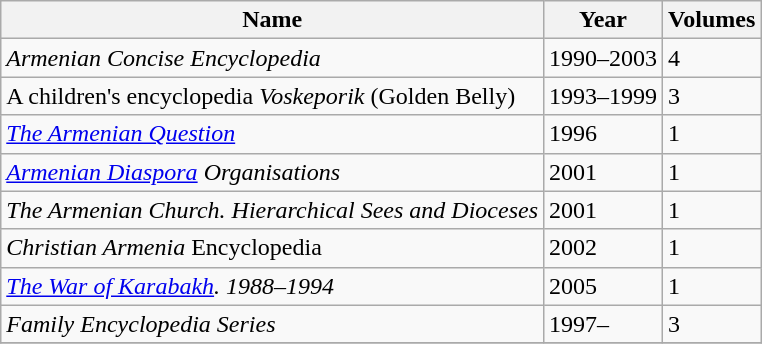<table class="wikitable">
<tr>
<th>Name</th>
<th>Year</th>
<th>Volumes</th>
</tr>
<tr>
<td><em>Armenian Concise Encyclopedia</em></td>
<td>1990–2003</td>
<td>4</td>
</tr>
<tr>
<td>A children's encyclopedia <em>Voskeporik</em> (Golden Belly)</td>
<td>1993–1999</td>
<td>3</td>
</tr>
<tr>
<td><em><a href='#'>The Armenian Question</a></em></td>
<td>1996</td>
<td>1</td>
</tr>
<tr>
<td><em><a href='#'>Armenian Diaspora</a> Organisations</em></td>
<td>2001</td>
<td>1</td>
</tr>
<tr>
<td><em>The Armenian Church. Hierarchical Sees and Dioceses</em></td>
<td>2001</td>
<td>1</td>
</tr>
<tr>
<td><em>Christian Armenia</em> Encyclopedia</td>
<td>2002</td>
<td>1</td>
</tr>
<tr>
<td><em><a href='#'>The War of Karabakh</a>. 1988–1994</em></td>
<td>2005</td>
<td>1</td>
</tr>
<tr>
<td><em>Family Encyclopedia Series</em></td>
<td>1997–</td>
<td>3</td>
</tr>
<tr>
</tr>
</table>
